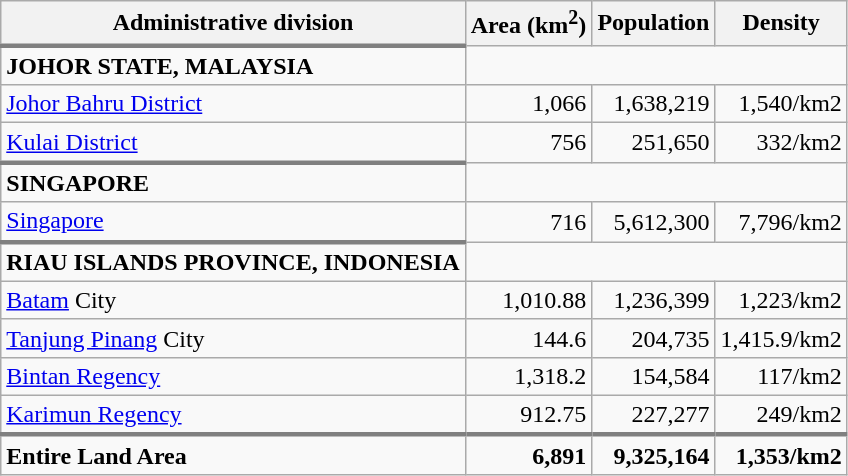<table class="wikitable" style="text-align:right">
<tr>
<th>Administrative division</th>
<th>Area (km<sup>2</sup>)</th>
<th>Population</th>
<th>Density</th>
</tr>
<tr>
<td align=left style="border-top:3px solid grey; span=3"><strong>JOHOR STATE, MALAYSIA</strong></td>
</tr>
<tr>
<td align=left><a href='#'>Johor Bahru District</a></td>
<td>1,066</td>
<td>1,638,219</td>
<td>1,540/km2</td>
</tr>
<tr>
<td align=left><a href='#'>Kulai District</a></td>
<td>756</td>
<td>251,650</td>
<td>332/km2</td>
</tr>
<tr>
<td align=left style="border-top:3px solid grey;"><strong>SINGAPORE</strong></td>
</tr>
<tr>
<td align=left><a href='#'>Singapore</a></td>
<td>716</td>
<td>5,612,300</td>
<td>7,796/km2</td>
</tr>
<tr>
<td align=left style="border-top:3px solid grey;"><strong>RIAU ISLANDS PROVINCE, INDONESIA</strong></td>
</tr>
<tr>
<td align=left><a href='#'>Batam</a> City</td>
<td>1,010.88</td>
<td>1,236,399</td>
<td>1,223/km2</td>
</tr>
<tr>
<td align=left><a href='#'>Tanjung Pinang</a> City</td>
<td>144.6</td>
<td>204,735</td>
<td>1,415.9/km2</td>
</tr>
<tr>
<td align=left><a href='#'>Bintan Regency</a></td>
<td>1,318.2</td>
<td>154,584</td>
<td>117/km2</td>
</tr>
<tr>
<td align=left><a href='#'>Karimun Regency</a></td>
<td>912.75</td>
<td>227,277</td>
<td>249/km2</td>
</tr>
<tr>
<td align=left style="border-top:3px solid grey;"><strong>Entire Land Area</strong></td>
<td style="border-top:3px solid grey;"><strong>6,891</strong></td>
<td style="border-top:3px solid grey;"><strong>9,325,164</strong></td>
<td style="border-top:3px solid grey;"><strong>1,353/km2</strong></td>
</tr>
</table>
